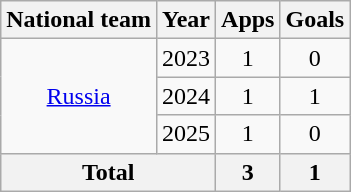<table class="wikitable" style="text-align:center">
<tr>
<th>National team</th>
<th>Year</th>
<th>Apps</th>
<th>Goals</th>
</tr>
<tr>
<td rowspan="3"><a href='#'>Russia</a></td>
<td>2023</td>
<td>1</td>
<td>0</td>
</tr>
<tr>
<td>2024</td>
<td>1</td>
<td>1</td>
</tr>
<tr>
<td>2025</td>
<td>1</td>
<td>0</td>
</tr>
<tr>
<th colspan="2">Total</th>
<th>3</th>
<th>1</th>
</tr>
</table>
